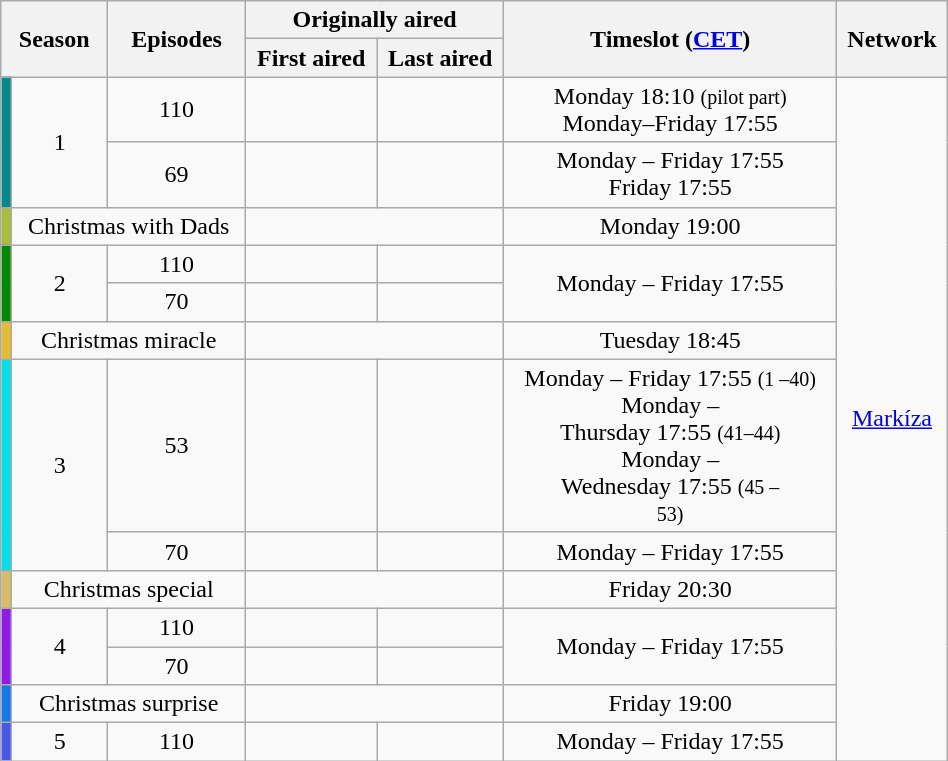<table class="wikitable" style="width: 50%; text-align:center;">
<tr>
<th colspan="2" rowspan="2">Season</th>
<th rowspan="2">Episodes</th>
<th colspan="2">Originally aired</th>
<th rowspan="2">Timeslot (<a href='#'>CET</a>)</th>
<th rowspan="2">Network</th>
</tr>
<tr>
<th>First aired</th>
<th>Last aired</th>
</tr>
<tr>
<td rowspan="2" style="background:#008B8B;"></td>
<td rowspan="2">1</td>
<td>110</td>
<td></td>
<td></td>
<td>Monday 18:10 <small>(pilot part)</small><br>Monday–Friday 17:55</td>
<td rowspan="13"><a href='#'>Markíza</a></td>
</tr>
<tr>
<td>69</td>
<td></td>
<td></td>
<td>Monday – Friday 17:55<br>Friday 17:55</td>
</tr>
<tr>
<td style="background:#A8BD39; width:1%;"></td>
<td colspan="2">Christmas with Dads</td>
<td colspan="2"></td>
<td>Monday 19:00</td>
</tr>
<tr>
<td rowspan="2" style="background:#008B00;"></td>
<td rowspan="2">2</td>
<td>110</td>
<td></td>
<td></td>
<td rowspan="2">Monday – Friday 17:55</td>
</tr>
<tr>
<td>70</td>
<td></td>
<td></td>
</tr>
<tr>
<td style="background:#E6BC32; width:1%;"></td>
<td colspan="2">Christmas miracle</td>
<td colspan="2"></td>
<td>Tuesday  18:45</td>
</tr>
<tr>
<td rowspan="2" style="background: #00E2E9; color: #000;"></td>
<td rowspan="2">3</td>
<td>53</td>
<td></td>
<td></td>
<td rowspan="1">Monday – Friday 17:55 <small>(1 –40)</small><br>Monday –<br>Thursday 17:55 <small>(41–44)</small><br>Monday –<br>Wednesday 17:55 <small>(45 –</small><br><small>53)</small></td>
</tr>
<tr>
<td>70</td>
<td></td>
<td></td>
<td>Monday – Friday 17:55</td>
</tr>
<tr>
<td style="background:#D8BD69; width:1%;"></td>
<td colspan="2">Christmas special</td>
<td colspan="2"></td>
<td>Friday 20:30</td>
</tr>
<tr>
<td rowspan="2" style="background: #9219EC;"></td>
<td rowspan="2">4</td>
<td>110</td>
<td></td>
<td></td>
<td rowspan="2">Monday – Friday 17:55</td>
</tr>
<tr>
<td>70</td>
<td></td>
<td></td>
</tr>
<tr>
<td style="background:#1279EC; width:1%;"></td>
<td colspan="2">Christmas surprise</td>
<td colspan="2"></td>
<td>Friday 19:00</td>
</tr>
<tr>
<td rowspan="2" style="background: #4657EC;"></td>
<td rowspan="2">5</td>
<td>110</td>
<td></td>
<td></td>
<td>Monday – Friday 17:55</td>
</tr>
</table>
